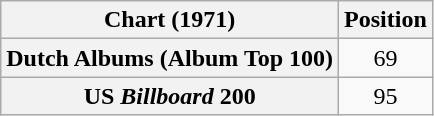<table class="wikitable sortable plainrowheaders" style="text-align:center">
<tr>
<th scope="col">Chart (1971)</th>
<th scope="col">Position</th>
</tr>
<tr>
<th scope="row">Dutch Albums (Album Top 100)</th>
<td>69</td>
</tr>
<tr>
<th scope="row">US <em>Billboard</em> 200</th>
<td>95</td>
</tr>
</table>
